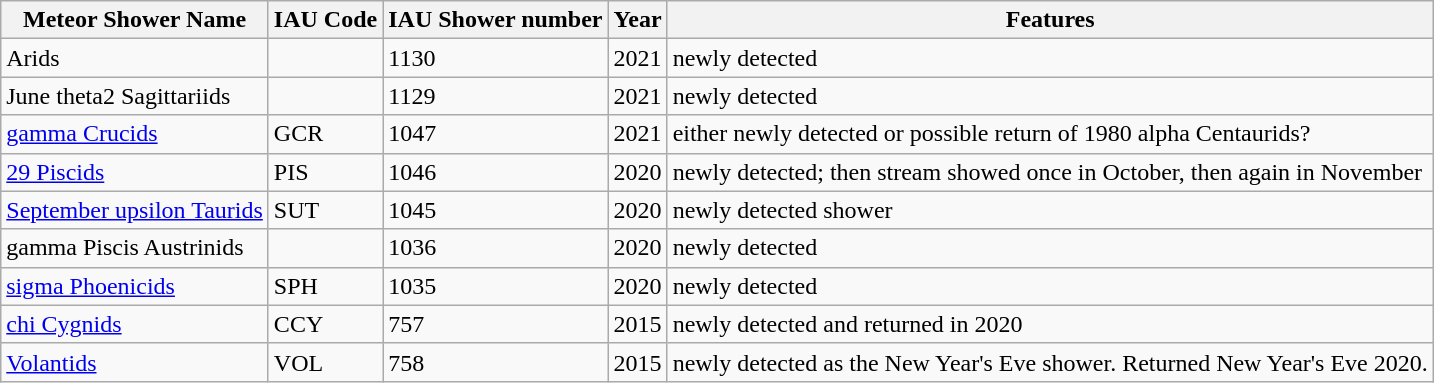<table class="wikitable">
<tr>
<th>Meteor Shower Name</th>
<th>IAU Code</th>
<th>IAU Shower number</th>
<th>Year</th>
<th>Features</th>
</tr>
<tr>
<td>Arids</td>
<td></td>
<td>1130</td>
<td>2021</td>
<td>newly detected</td>
</tr>
<tr>
<td>June theta2 Sagittariids</td>
<td></td>
<td>1129</td>
<td>2021</td>
<td>newly detected</td>
</tr>
<tr>
<td><a href='#'>gamma Crucids</a>  </td>
<td>GCR</td>
<td>1047</td>
<td>2021</td>
<td>either newly detected or possible return of 1980 alpha Centaurids?</td>
</tr>
<tr>
<td><a href='#'>29 Piscids</a></td>
<td>PIS</td>
<td>1046</td>
<td>2020</td>
<td>newly detected; then stream showed once in October, then again in November</td>
</tr>
<tr>
<td><a href='#'>September upsilon Taurids</a></td>
<td>SUT</td>
<td>1045</td>
<td>2020</td>
<td>newly detected shower</td>
</tr>
<tr>
<td>gamma Piscis Austrinids</td>
<td></td>
<td>1036</td>
<td>2020</td>
<td>newly detected</td>
</tr>
<tr>
<td><a href='#'>sigma Phoenicids</a></td>
<td>SPH</td>
<td>1035</td>
<td>2020</td>
<td>newly detected</td>
</tr>
<tr>
<td><a href='#'>chi Cygnids</a></td>
<td>CCY</td>
<td>757</td>
<td>2015</td>
<td>newly detected and returned in 2020</td>
</tr>
<tr>
<td><a href='#'>Volantids</a></td>
<td>VOL</td>
<td>758</td>
<td>2015</td>
<td>newly detected as the New Year's Eve shower. Returned New Year's Eve 2020.</td>
</tr>
</table>
